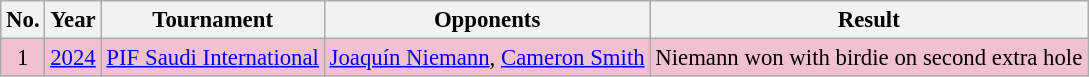<table class="wikitable" style="font-size:95%;">
<tr>
<th>No.</th>
<th>Year</th>
<th>Tournament</th>
<th>Opponents</th>
<th>Result</th>
</tr>
<tr style="background:#F2C1D1;">
<td align=center>1</td>
<td><a href='#'>2024</a></td>
<td><a href='#'>PIF Saudi International</a></td>
<td> <a href='#'>Joaquín Niemann</a>,  <a href='#'>Cameron Smith</a></td>
<td>Niemann won with birdie on second extra hole</td>
</tr>
</table>
